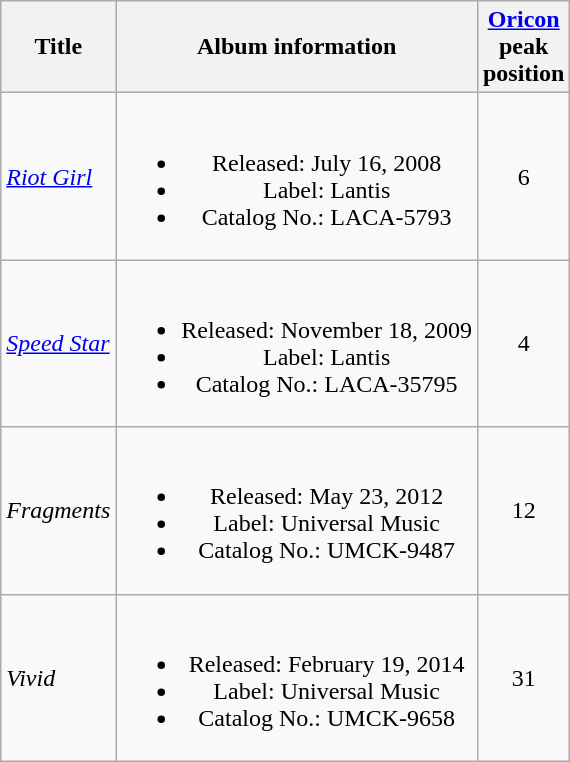<table class="wikitable plainrowheaders" style="text-align:center">
<tr>
<th>Title</th>
<th>Album information</th>
<th><a href='#'>Oricon</a><br>peak<br>position</th>
</tr>
<tr>
<td align=left><em><a href='#'>Riot Girl</a></em></td>
<td><br><ul><li>Released: July 16, 2008</li><li>Label: Lantis</li><li>Catalog No.: LACA-5793</li></ul></td>
<td>6</td>
</tr>
<tr>
<td align=left><em><a href='#'>Speed Star</a></em></td>
<td><br><ul><li>Released: November 18, 2009</li><li>Label: Lantis</li><li>Catalog No.: LACA-35795</li></ul></td>
<td>4</td>
</tr>
<tr>
<td align=left><em>Fragments</em></td>
<td><br><ul><li>Released: May 23, 2012</li><li>Label: Universal Music</li><li>Catalog No.: UMCK-9487</li></ul></td>
<td>12</td>
</tr>
<tr>
<td align=left><em>Vivid</em></td>
<td><br><ul><li>Released: February 19, 2014</li><li>Label: Universal Music</li><li>Catalog No.: UMCK-9658</li></ul></td>
<td>31</td>
</tr>
</table>
